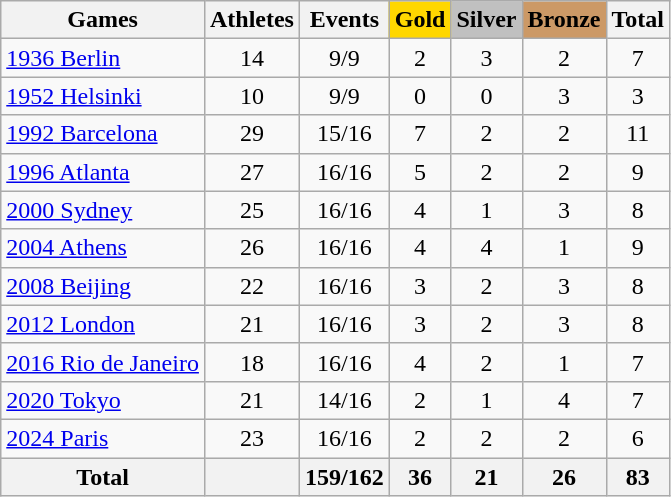<table class="wikitable sortable" style="text-align:center">
<tr>
<th>Games</th>
<th>Athletes</th>
<th>Events</th>
<th style="background-color:gold;">Gold</th>
<th style="background-color:silver;">Silver</th>
<th style="background-color:#c96;">Bronze</th>
<th>Total</th>
</tr>
<tr>
<td align=left><a href='#'>1936 Berlin</a></td>
<td>14</td>
<td>9/9</td>
<td>2</td>
<td>3</td>
<td>2</td>
<td>7</td>
</tr>
<tr>
<td align=left><a href='#'>1952 Helsinki</a></td>
<td>10</td>
<td>9/9</td>
<td>0</td>
<td>0</td>
<td>3</td>
<td>3</td>
</tr>
<tr>
<td align=left><a href='#'>1992 Barcelona</a></td>
<td>29</td>
<td>15/16</td>
<td>7</td>
<td>2</td>
<td>2</td>
<td>11</td>
</tr>
<tr>
<td align=left><a href='#'>1996 Atlanta</a></td>
<td>27</td>
<td>16/16</td>
<td>5</td>
<td>2</td>
<td>2</td>
<td>9</td>
</tr>
<tr>
<td align=left><a href='#'>2000 Sydney</a></td>
<td>25</td>
<td>16/16</td>
<td>4</td>
<td>1</td>
<td>3</td>
<td>8</td>
</tr>
<tr>
<td align=left><a href='#'>2004 Athens</a></td>
<td>26</td>
<td>16/16</td>
<td>4</td>
<td>4</td>
<td>1</td>
<td>9</td>
</tr>
<tr>
<td align=left><a href='#'>2008 Beijing</a></td>
<td>22</td>
<td>16/16</td>
<td>3</td>
<td>2</td>
<td>3</td>
<td>8</td>
</tr>
<tr>
<td align=left><a href='#'>2012 London</a></td>
<td>21</td>
<td>16/16</td>
<td>3</td>
<td>2</td>
<td>3</td>
<td>8</td>
</tr>
<tr>
<td align=left><a href='#'>2016 Rio de Janeiro</a></td>
<td>18</td>
<td>16/16</td>
<td>4</td>
<td>2</td>
<td>1</td>
<td>7</td>
</tr>
<tr>
<td align=left><a href='#'>2020 Tokyo</a></td>
<td>21</td>
<td>14/16</td>
<td>2</td>
<td>1</td>
<td>4</td>
<td>7</td>
</tr>
<tr>
<td align=left><a href='#'>2024 Paris</a></td>
<td>23</td>
<td>16/16</td>
<td>2</td>
<td>2</td>
<td>2</td>
<td>6</td>
</tr>
<tr>
<th>Total</th>
<th></th>
<th>159/162</th>
<th>36</th>
<th>21</th>
<th>26</th>
<th>83</th>
</tr>
</table>
